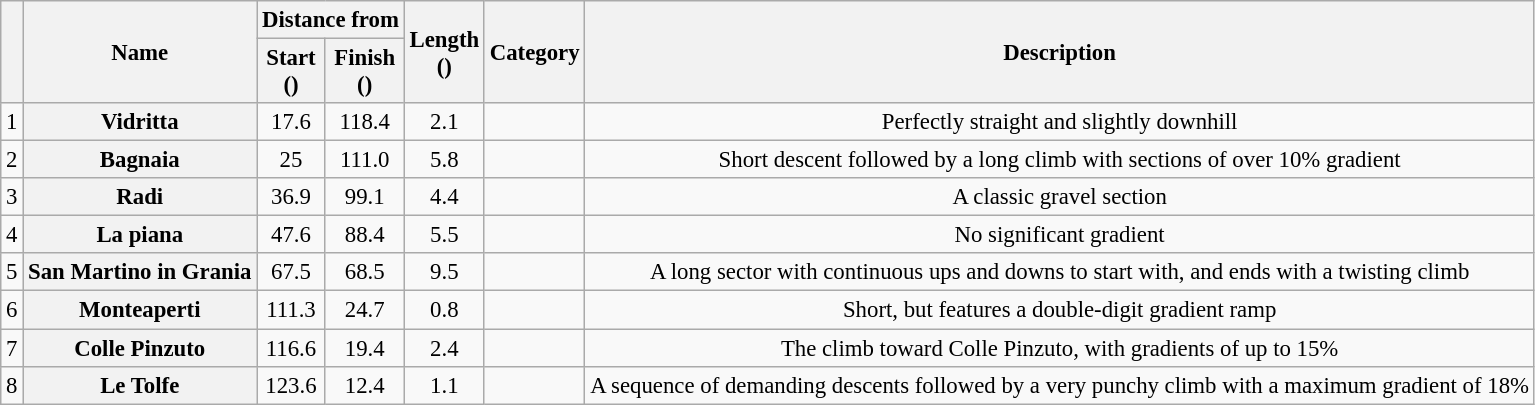<table class="wikitable plainrowheaders" style="text-align:center; font-size:95%;">
<tr>
<th scope=col rowspan=2></th>
<th scope=col rowspan=2>Name</th>
<th scope=col colspan=2>Distance from</th>
<th scope=col rowspan=2>Length<br>()</th>
<th scope=col rowspan=2>Category</th>
<th scope=col rowspan=2>Description</th>
</tr>
<tr>
<th scope=col>Start<br>()</th>
<th scope=col>Finish<br>()</th>
</tr>
<tr>
<td>1</td>
<th scope=row>Vidritta</th>
<td>17.6</td>
<td>118.4</td>
<td>2.1</td>
<td></td>
<td>Perfectly straight and slightly downhill</td>
</tr>
<tr>
<td>2</td>
<th scope=row>Bagnaia</th>
<td>25</td>
<td>111.0</td>
<td>5.8</td>
<td></td>
<td>Short descent followed by a long climb with sections of over 10% gradient</td>
</tr>
<tr>
<td>3</td>
<th scope=row>Radi</th>
<td>36.9</td>
<td>99.1</td>
<td>4.4</td>
<td></td>
<td>A classic gravel section</td>
</tr>
<tr>
<td>4</td>
<th scope=row>La piana</th>
<td>47.6</td>
<td>88.4</td>
<td>5.5</td>
<td></td>
<td>No significant gradient</td>
</tr>
<tr>
<td>5</td>
<th scope=row>San Martino in Grania</th>
<td>67.5</td>
<td>68.5</td>
<td>9.5</td>
<td></td>
<td>A long sector with continuous ups and downs to start with, and ends with a twisting climb</td>
</tr>
<tr>
<td>6</td>
<th scope=row>Monteaperti</th>
<td>111.3</td>
<td>24.7</td>
<td>0.8</td>
<td></td>
<td>Short, but features a double-digit gradient ramp</td>
</tr>
<tr>
<td>7</td>
<th scope=row>Colle Pinzuto</th>
<td>116.6</td>
<td>19.4</td>
<td>2.4</td>
<td></td>
<td>The climb toward Colle Pinzuto, with gradients of up to 15%</td>
</tr>
<tr>
<td>8</td>
<th scope=row>Le Tolfe</th>
<td>123.6</td>
<td>12.4</td>
<td>1.1</td>
<td></td>
<td>A sequence of demanding descents followed by a very punchy climb with a maximum gradient of 18%</td>
</tr>
</table>
